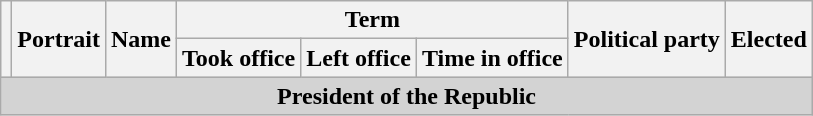<table class="wikitable" style="text-align:center;">
<tr>
<th rowspan=2></th>
<th rowspan=2>Portrait</th>
<th rowspan=2>Name<br></th>
<th colspan=3>Term</th>
<th rowspan=2>Political party</th>
<th rowspan=2>Elected</th>
</tr>
<tr>
<th>Took office</th>
<th>Left office</th>
<th>Time in office</th>
</tr>
<tr bgcolor="lightgrey">
<td colspan=8><strong>President of the Republic</strong><br></td>
</tr>
</table>
